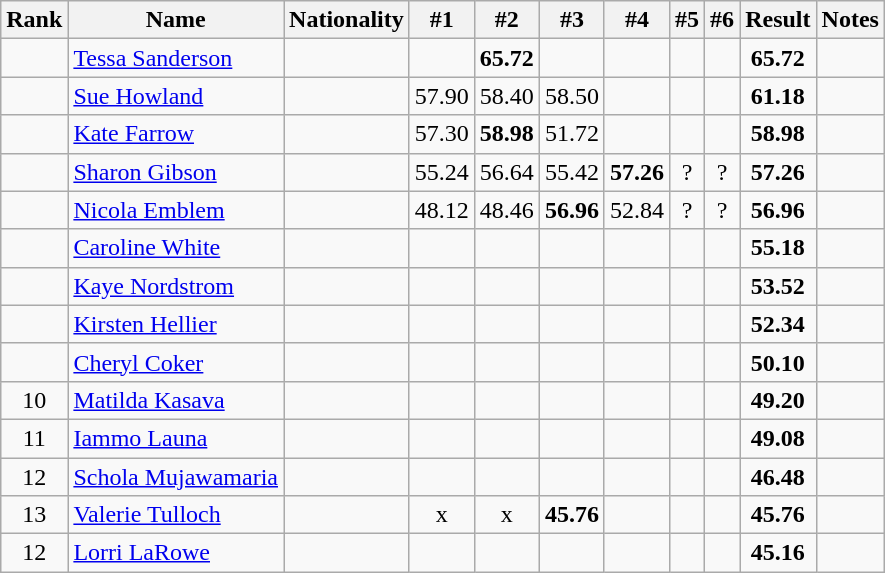<table class="wikitable sortable" style=" text-align:center">
<tr>
<th>Rank</th>
<th>Name</th>
<th>Nationality</th>
<th>#1</th>
<th>#2</th>
<th>#3</th>
<th>#4</th>
<th>#5</th>
<th>#6</th>
<th>Result</th>
<th>Notes</th>
</tr>
<tr>
<td></td>
<td align=left><a href='#'>Tessa Sanderson</a></td>
<td align=left></td>
<td></td>
<td><strong>65.72</strong></td>
<td></td>
<td></td>
<td></td>
<td></td>
<td><strong>65.72</strong></td>
<td></td>
</tr>
<tr>
<td></td>
<td align=left><a href='#'>Sue Howland</a></td>
<td align=left></td>
<td>57.90</td>
<td>58.40</td>
<td>58.50</td>
<td></td>
<td></td>
<td></td>
<td><strong>61.18</strong></td>
<td></td>
</tr>
<tr>
<td></td>
<td align=left><a href='#'>Kate Farrow</a></td>
<td align=left></td>
<td>57.30</td>
<td><strong>58.98</strong></td>
<td>51.72</td>
<td></td>
<td></td>
<td></td>
<td><strong>58.98</strong></td>
<td></td>
</tr>
<tr>
<td></td>
<td align=left><a href='#'>Sharon Gibson</a></td>
<td align=left></td>
<td>55.24</td>
<td>56.64</td>
<td>55.42</td>
<td><strong>57.26</strong></td>
<td>?</td>
<td>?</td>
<td><strong>57.26</strong></td>
<td></td>
</tr>
<tr>
<td></td>
<td align=left><a href='#'>Nicola Emblem</a></td>
<td align=left></td>
<td>48.12</td>
<td>48.46</td>
<td><strong>56.96</strong></td>
<td>52.84</td>
<td>?</td>
<td>?</td>
<td><strong>56.96</strong></td>
<td></td>
</tr>
<tr>
<td></td>
<td align=left><a href='#'>Caroline White</a></td>
<td align=left></td>
<td></td>
<td></td>
<td></td>
<td></td>
<td></td>
<td></td>
<td><strong>55.18</strong></td>
<td></td>
</tr>
<tr>
<td></td>
<td align=left><a href='#'>Kaye Nordstrom</a></td>
<td align=left></td>
<td></td>
<td></td>
<td></td>
<td></td>
<td></td>
<td></td>
<td><strong>53.52</strong></td>
<td></td>
</tr>
<tr>
<td></td>
<td align=left><a href='#'>Kirsten Hellier</a></td>
<td align=left></td>
<td></td>
<td></td>
<td></td>
<td></td>
<td></td>
<td></td>
<td><strong>52.34</strong></td>
<td></td>
</tr>
<tr>
<td></td>
<td align=left><a href='#'>Cheryl Coker</a></td>
<td align=left></td>
<td></td>
<td></td>
<td></td>
<td></td>
<td></td>
<td></td>
<td><strong>50.10</strong></td>
<td></td>
</tr>
<tr>
<td>10</td>
<td align=left><a href='#'>Matilda Kasava</a></td>
<td align=left></td>
<td></td>
<td></td>
<td></td>
<td></td>
<td></td>
<td></td>
<td><strong>49.20</strong></td>
<td></td>
</tr>
<tr>
<td>11</td>
<td align=left><a href='#'>Iammo Launa</a></td>
<td align=left></td>
<td></td>
<td></td>
<td></td>
<td></td>
<td></td>
<td></td>
<td><strong>49.08</strong></td>
<td></td>
</tr>
<tr>
<td>12</td>
<td align=left><a href='#'>Schola Mujawamaria</a></td>
<td align=left></td>
<td></td>
<td></td>
<td></td>
<td></td>
<td></td>
<td></td>
<td><strong>46.48</strong></td>
<td></td>
</tr>
<tr>
<td>13</td>
<td align=left><a href='#'>Valerie Tulloch</a></td>
<td align=left></td>
<td>x</td>
<td>x</td>
<td><strong>45.76</strong></td>
<td></td>
<td></td>
<td></td>
<td><strong>45.76</strong></td>
<td></td>
</tr>
<tr>
<td>12</td>
<td align=left><a href='#'>Lorri LaRowe</a></td>
<td align=left></td>
<td></td>
<td></td>
<td></td>
<td></td>
<td></td>
<td></td>
<td><strong>45.16</strong></td>
<td></td>
</tr>
</table>
